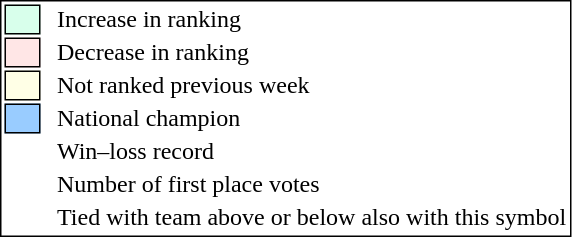<table style="border:1px solid black;">
<tr>
<td style="background:#D8FFEB; width:20px; border:1px solid black;"></td>
<td> </td>
<td>Increase in ranking</td>
</tr>
<tr>
<td style="background:#FFE6E6; width:20px; border:1px solid black;"></td>
<td> </td>
<td>Decrease in ranking</td>
</tr>
<tr>
<td style="background:#FFFFE6; width:20px; border:1px solid black;"></td>
<td> </td>
<td>Not ranked previous week</td>
</tr>
<tr>
<td style="background:#9cf; width:20px; border:1px solid black;"></td>
<td> </td>
<td>National champion</td>
</tr>
<tr>
<td></td>
<td> </td>
<td>Win–loss record</td>
</tr>
<tr>
<td></td>
<td> </td>
<td>Number of first place votes</td>
</tr>
<tr>
<td></td>
<td></td>
<td>Tied with team above or below also with this symbol</td>
</tr>
</table>
